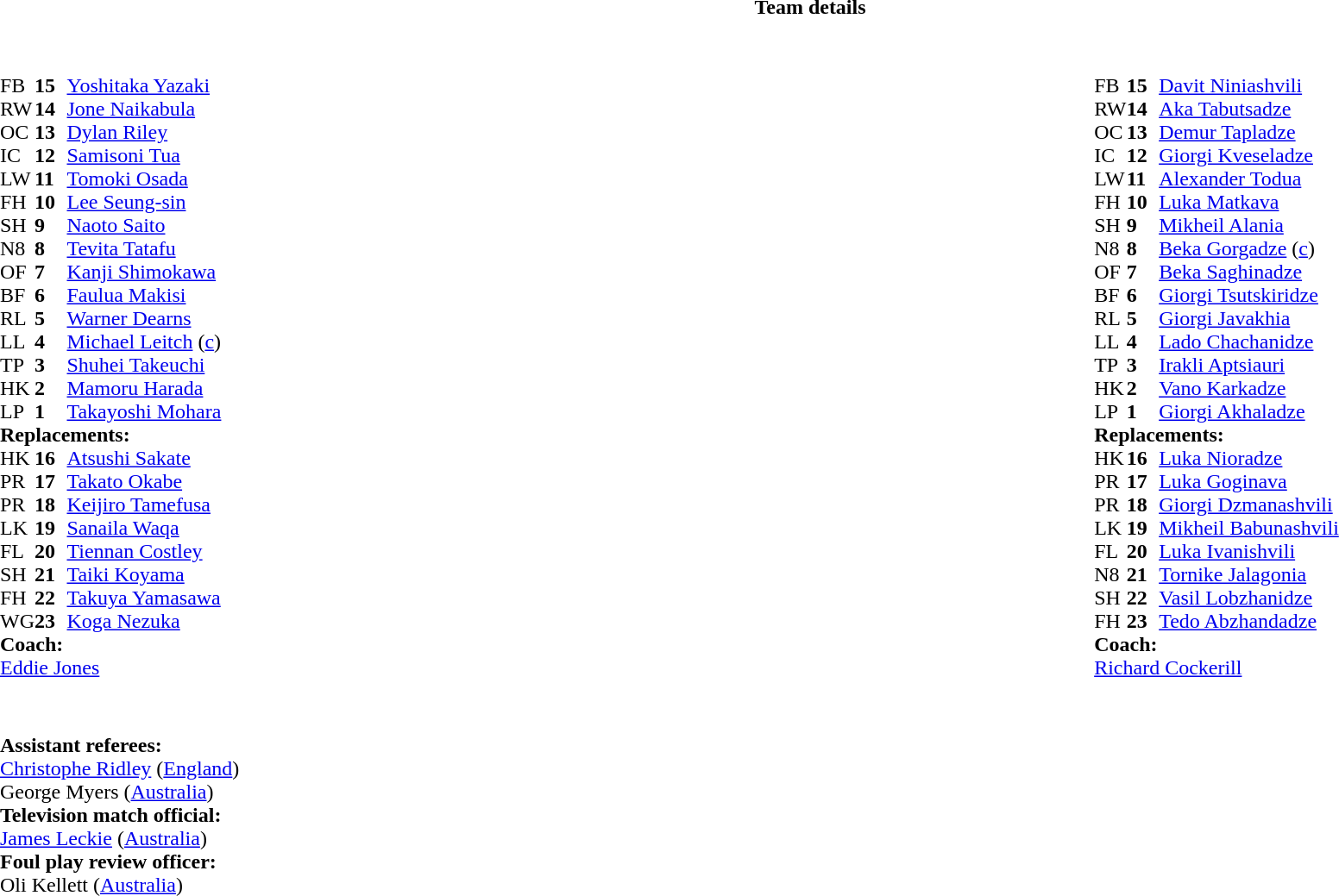<table border="0" style="width:100%;" class="collapsible collapsed">
<tr>
<th>Team details</th>
</tr>
<tr>
<td><br><table style="width:100%">
<tr>
<td style="vertical-align:top;width:50%"><br><table cellspacing="0" cellpadding="0">
<tr>
<th width="25"></th>
<th width="25"></th>
</tr>
<tr>
<td>FB</td>
<td><strong>15</strong></td>
<td><a href='#'>Yoshitaka Yazaki</a></td>
</tr>
<tr>
<td>RW</td>
<td><strong>14</strong></td>
<td><a href='#'>Jone Naikabula</a></td>
<td></td>
<td></td>
</tr>
<tr>
<td>OC</td>
<td><strong>13</strong></td>
<td><a href='#'>Dylan Riley</a></td>
</tr>
<tr>
<td>IC</td>
<td><strong>12</strong></td>
<td><a href='#'>Samisoni Tua</a></td>
</tr>
<tr>
<td>LW</td>
<td><strong>11</strong></td>
<td><a href='#'>Tomoki Osada</a></td>
</tr>
<tr>
<td>FH</td>
<td><strong>10</strong></td>
<td><a href='#'>Lee Seung-sin</a></td>
<td></td>
<td></td>
</tr>
<tr>
<td>SH</td>
<td><strong>9</strong></td>
<td><a href='#'>Naoto Saito</a></td>
<td></td>
<td></td>
</tr>
<tr>
<td>N8</td>
<td><strong>8</strong></td>
<td><a href='#'>Tevita Tatafu</a></td>
<td></td>
<td></td>
</tr>
<tr>
<td>OF</td>
<td><strong>7</strong></td>
<td><a href='#'>Kanji Shimokawa</a></td>
<td></td>
</tr>
<tr>
<td>BF</td>
<td><strong>6</strong></td>
<td><a href='#'>Faulua Makisi</a></td>
</tr>
<tr>
<td>RL</td>
<td><strong>5</strong></td>
<td><a href='#'>Warner Dearns</a></td>
<td></td>
<td></td>
</tr>
<tr>
<td>LL</td>
<td><strong>4</strong></td>
<td><a href='#'>Michael Leitch</a> (<a href='#'>c</a>)</td>
</tr>
<tr>
<td>TP</td>
<td><strong>3</strong></td>
<td><a href='#'>Shuhei Takeuchi</a></td>
<td></td>
<td></td>
</tr>
<tr>
<td>HK</td>
<td><strong>2</strong></td>
<td><a href='#'>Mamoru Harada</a></td>
<td></td>
<td></td>
</tr>
<tr>
<td>LP</td>
<td><strong>1</strong></td>
<td><a href='#'>Takayoshi Mohara</a></td>
<td></td>
<td></td>
</tr>
<tr>
<td colspan=3><strong>Replacements:</strong></td>
</tr>
<tr>
<td>HK</td>
<td><strong>16</strong></td>
<td><a href='#'>Atsushi Sakate</a></td>
<td></td>
<td></td>
</tr>
<tr>
<td>PR</td>
<td><strong>17</strong></td>
<td><a href='#'>Takato Okabe</a></td>
<td></td>
<td></td>
</tr>
<tr>
<td>PR</td>
<td><strong>18</strong></td>
<td><a href='#'>Keijiro Tamefusa</a></td>
<td></td>
<td></td>
</tr>
<tr>
<td>LK</td>
<td><strong>19</strong></td>
<td><a href='#'>Sanaila Waqa</a></td>
<td></td>
<td></td>
</tr>
<tr>
<td>FL</td>
<td><strong>20</strong></td>
<td><a href='#'>Tiennan Costley</a></td>
<td></td>
<td></td>
</tr>
<tr>
<td>SH</td>
<td><strong>21</strong></td>
<td><a href='#'>Taiki Koyama</a></td>
<td></td>
<td></td>
</tr>
<tr>
<td>FH</td>
<td><strong>22</strong></td>
<td><a href='#'>Takuya Yamasawa</a></td>
<td></td>
<td></td>
</tr>
<tr>
<td>WG</td>
<td><strong>23</strong></td>
<td><a href='#'>Koga Nezuka</a></td>
<td></td>
<td></td>
</tr>
<tr>
<td colspan=3><strong>Coach:</strong></td>
</tr>
<tr>
<td colspan="4"> <a href='#'>Eddie Jones</a></td>
</tr>
<tr>
</tr>
</table>
</td>
<td style="vertical-align:top;width:50%"><br><table cellspacing="0" cellpadding="0" align="center">
<tr>
<th width="25"></th>
<th width="25"></th>
</tr>
<tr>
<td>FB</td>
<td><strong>15</strong></td>
<td><a href='#'>Davit Niniashvili</a></td>
</tr>
<tr>
<td>RW</td>
<td><strong>14</strong></td>
<td><a href='#'>Aka Tabutsadze</a></td>
</tr>
<tr>
<td>OC</td>
<td><strong>13</strong></td>
<td><a href='#'>Demur Tapladze</a></td>
</tr>
<tr>
<td>IC</td>
<td><strong>12</strong></td>
<td><a href='#'>Giorgi Kveseladze</a></td>
<td></td>
</tr>
<tr>
<td>LW</td>
<td><strong>11</strong></td>
<td><a href='#'>Alexander Todua</a></td>
</tr>
<tr>
<td>FH</td>
<td><strong>10</strong></td>
<td><a href='#'>Luka Matkava</a></td>
</tr>
<tr>
<td>SH</td>
<td><strong>9</strong></td>
<td><a href='#'>Mikheil Alania</a></td>
<td></td>
<td></td>
</tr>
<tr>
<td>N8</td>
<td><strong>8</strong></td>
<td><a href='#'>Beka Gorgadze</a> (<a href='#'>c</a>)</td>
</tr>
<tr>
<td>OF</td>
<td><strong>7</strong></td>
<td><a href='#'>Beka Saghinadze</a></td>
<td></td>
<td></td>
</tr>
<tr>
<td>BF</td>
<td><strong>6</strong></td>
<td><a href='#'>Giorgi Tsutskiridze</a></td>
<td></td>
<td></td>
</tr>
<tr>
<td>RL</td>
<td><strong>5</strong></td>
<td><a href='#'>Giorgi Javakhia</a></td>
</tr>
<tr>
<td>LL</td>
<td><strong>4</strong></td>
<td><a href='#'>Lado Chachanidze</a></td>
<td></td>
<td></td>
</tr>
<tr>
<td>TP</td>
<td><strong>3</strong></td>
<td><a href='#'>Irakli Aptsiauri</a></td>
<td></td>
<td></td>
</tr>
<tr>
<td>HK</td>
<td><strong>2</strong></td>
<td><a href='#'>Vano Karkadze</a></td>
<td></td>
<td></td>
</tr>
<tr>
<td>LP</td>
<td><strong>1</strong></td>
<td><a href='#'>Giorgi Akhaladze</a></td>
<td></td>
<td></td>
</tr>
<tr>
<td colspan="3"><strong>Replacements:</strong></td>
</tr>
<tr>
<td>HK</td>
<td><strong>16</strong></td>
<td><a href='#'>Luka Nioradze</a></td>
<td></td>
<td></td>
</tr>
<tr>
<td>PR</td>
<td><strong>17</strong></td>
<td><a href='#'>Luka Goginava</a></td>
<td></td>
<td></td>
</tr>
<tr>
<td>PR</td>
<td><strong>18</strong></td>
<td><a href='#'>Giorgi Dzmanashvili</a></td>
<td></td>
<td></td>
</tr>
<tr>
<td>LK</td>
<td><strong>19</strong></td>
<td><a href='#'>Mikheil Babunashvili</a></td>
<td></td>
<td></td>
</tr>
<tr>
<td>FL</td>
<td><strong>20</strong></td>
<td><a href='#'>Luka Ivanishvili</a></td>
<td></td>
<td></td>
</tr>
<tr>
<td>N8</td>
<td><strong>21</strong></td>
<td><a href='#'>Tornike Jalagonia</a></td>
<td></td>
<td></td>
</tr>
<tr>
<td>SH</td>
<td><strong>22</strong></td>
<td><a href='#'>Vasil Lobzhanidze</a></td>
<td></td>
<td></td>
</tr>
<tr>
<td>FH</td>
<td><strong>23</strong></td>
<td><a href='#'>Tedo Abzhandadze</a></td>
</tr>
<tr>
<td colspan=3><strong>Coach:</strong></td>
</tr>
<tr>
<td colspan="4"> <a href='#'>Richard Cockerill</a></td>
</tr>
</table>
</td>
</tr>
</table>
<table width=100% style="font-size: 100%">
<tr>
<td><br>
<br><strong>Assistant referees:</strong>
<br><a href='#'>Christophe Ridley</a> (<a href='#'>England</a>)
<br>George Myers (<a href='#'>Australia</a>)
<br><strong>Television match official:</strong>
<br><a href='#'>James Leckie</a> (<a href='#'>Australia</a>)
<br><strong>Foul play review officer:</strong>
<br>Oli Kellett (<a href='#'>Australia</a>)</td>
</tr>
</table>
</td>
</tr>
</table>
